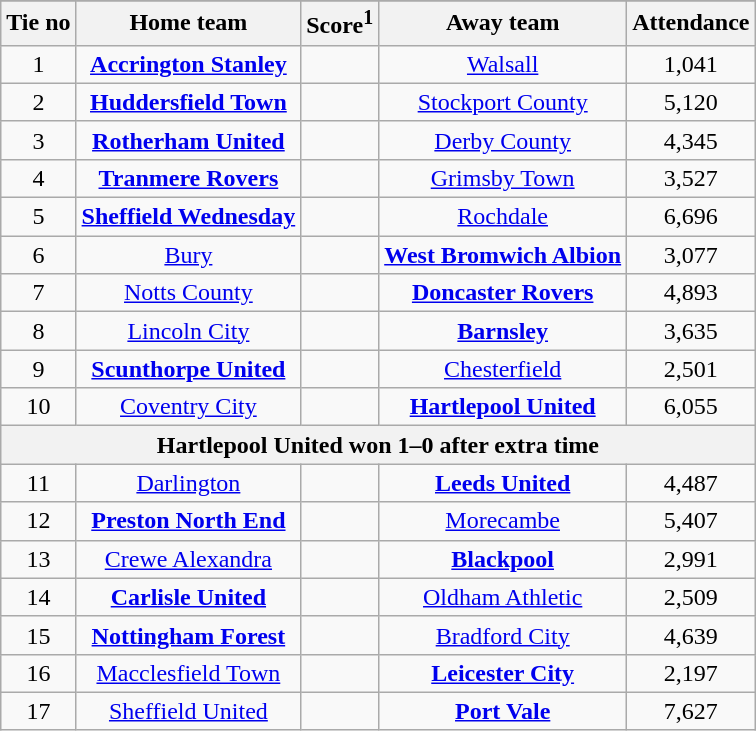<table class="wikitable" style="text-align: center">
<tr>
</tr>
<tr>
<th>Tie no</th>
<th>Home team</th>
<th>Score<sup>1</sup></th>
<th>Away team</th>
<th>Attendance</th>
</tr>
<tr>
<td>1</td>
<td><strong><a href='#'>Accrington Stanley</a></strong></td>
<td></td>
<td><a href='#'>Walsall</a></td>
<td>1,041</td>
</tr>
<tr>
<td>2</td>
<td><strong><a href='#'>Huddersfield Town</a></strong></td>
<td></td>
<td><a href='#'>Stockport County</a></td>
<td>5,120</td>
</tr>
<tr>
<td>3</td>
<td><strong><a href='#'>Rotherham United</a></strong></td>
<td></td>
<td><a href='#'>Derby County</a></td>
<td>4,345</td>
</tr>
<tr>
<td>4</td>
<td><strong><a href='#'>Tranmere Rovers</a></strong></td>
<td></td>
<td><a href='#'>Grimsby Town</a></td>
<td>3,527</td>
</tr>
<tr>
<td>5</td>
<td><strong><a href='#'>Sheffield Wednesday</a></strong></td>
<td></td>
<td><a href='#'>Rochdale</a></td>
<td>6,696</td>
</tr>
<tr>
<td>6</td>
<td><a href='#'>Bury</a></td>
<td></td>
<td><strong><a href='#'>West Bromwich Albion</a></strong></td>
<td>3,077</td>
</tr>
<tr>
<td>7</td>
<td><a href='#'>Notts County</a></td>
<td></td>
<td><strong><a href='#'>Doncaster Rovers</a></strong></td>
<td>4,893</td>
</tr>
<tr>
<td>8</td>
<td><a href='#'>Lincoln City</a></td>
<td></td>
<td><strong><a href='#'>Barnsley</a></strong></td>
<td>3,635</td>
</tr>
<tr>
<td>9</td>
<td><strong><a href='#'>Scunthorpe United</a></strong></td>
<td></td>
<td><a href='#'>Chesterfield</a></td>
<td>2,501</td>
</tr>
<tr>
<td>10</td>
<td><a href='#'>Coventry City</a></td>
<td></td>
<td><strong><a href='#'>Hartlepool United</a></strong></td>
<td>6,055</td>
</tr>
<tr>
<th colspan="5">Hartlepool United won 1–0 after extra time</th>
</tr>
<tr>
<td>11</td>
<td><a href='#'>Darlington</a></td>
<td></td>
<td><strong><a href='#'>Leeds United</a></strong></td>
<td>4,487</td>
</tr>
<tr>
<td>12</td>
<td><strong><a href='#'>Preston North End</a></strong></td>
<td></td>
<td><a href='#'>Morecambe</a></td>
<td>5,407</td>
</tr>
<tr>
<td>13</td>
<td><a href='#'>Crewe Alexandra</a></td>
<td></td>
<td><strong><a href='#'>Blackpool</a></strong></td>
<td>2,991</td>
</tr>
<tr>
<td>14</td>
<td><strong><a href='#'>Carlisle United</a></strong></td>
<td></td>
<td><a href='#'>Oldham Athletic</a></td>
<td>2,509</td>
</tr>
<tr>
<td>15</td>
<td><strong><a href='#'>Nottingham Forest</a></strong></td>
<td></td>
<td><a href='#'>Bradford City</a></td>
<td>4,639</td>
</tr>
<tr>
<td>16</td>
<td><a href='#'>Macclesfield Town</a></td>
<td></td>
<td><strong><a href='#'>Leicester City</a></strong></td>
<td>2,197</td>
</tr>
<tr>
<td>17</td>
<td><a href='#'>Sheffield United</a></td>
<td></td>
<td><strong><a href='#'>Port Vale</a></strong></td>
<td>7,627</td>
</tr>
</table>
